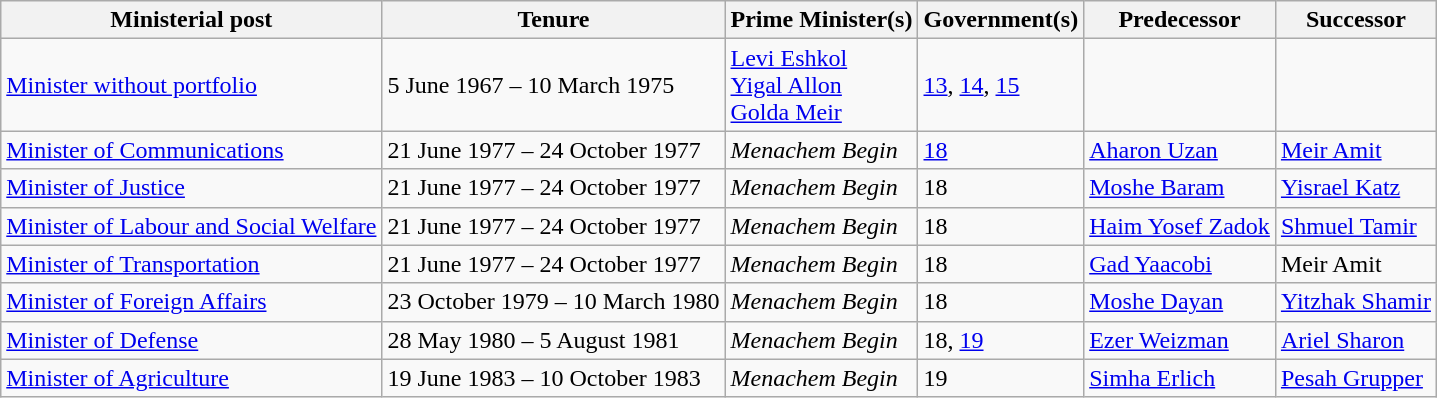<table class="wikitable">
<tr>
<th>Ministerial post</th>
<th>Tenure</th>
<th>Prime Minister(s)</th>
<th>Government(s)</th>
<th>Predecessor</th>
<th>Successor</th>
</tr>
<tr>
<td><a href='#'>Minister without portfolio</a></td>
<td>5 June 1967 – 10 March 1975</td>
<td><a href='#'>Levi Eshkol</a> <br><a href='#'>Yigal Allon</a> <br><a href='#'>Golda Meir</a> </td>
<td><a href='#'>13</a>, <a href='#'>14</a>, <a href='#'>15</a></td>
<td></td>
<td></td>
</tr>
<tr>
<td><a href='#'>Minister of Communications</a></td>
<td>21 June 1977 – 24 October 1977</td>
<td><em>Menachem Begin</em></td>
<td><a href='#'>18</a></td>
<td><a href='#'>Aharon Uzan</a></td>
<td><a href='#'>Meir Amit</a></td>
</tr>
<tr>
<td><a href='#'>Minister of Justice</a></td>
<td>21 June 1977 – 24 October 1977</td>
<td><em>Menachem Begin</em></td>
<td>18</td>
<td><a href='#'>Moshe Baram</a></td>
<td><a href='#'>Yisrael Katz</a></td>
</tr>
<tr>
<td><a href='#'>Minister of Labour and Social Welfare</a></td>
<td>21 June 1977 – 24 October 1977</td>
<td><em>Menachem Begin</em></td>
<td>18</td>
<td><a href='#'>Haim Yosef Zadok</a></td>
<td><a href='#'>Shmuel Tamir</a></td>
</tr>
<tr>
<td><a href='#'>Minister of Transportation</a></td>
<td>21 June 1977 – 24 October 1977</td>
<td><em>Menachem Begin</em></td>
<td>18</td>
<td><a href='#'>Gad Yaacobi</a></td>
<td>Meir Amit</td>
</tr>
<tr>
<td><a href='#'>Minister of Foreign Affairs</a></td>
<td>23 October 1979 – 10 March 1980</td>
<td><em>Menachem Begin</em></td>
<td>18</td>
<td><a href='#'>Moshe Dayan</a></td>
<td><a href='#'>Yitzhak Shamir</a></td>
</tr>
<tr>
<td><a href='#'>Minister of Defense</a></td>
<td>28 May 1980 – 5 August 1981</td>
<td><em>Menachem Begin</em></td>
<td>18, <a href='#'>19</a></td>
<td><a href='#'>Ezer Weizman</a></td>
<td><a href='#'>Ariel Sharon</a></td>
</tr>
<tr>
<td><a href='#'>Minister of Agriculture</a></td>
<td>19 June 1983 – 10 October 1983</td>
<td><em>Menachem Begin</em></td>
<td>19</td>
<td><a href='#'>Simha Erlich</a></td>
<td><a href='#'>Pesah Grupper</a></td>
</tr>
</table>
